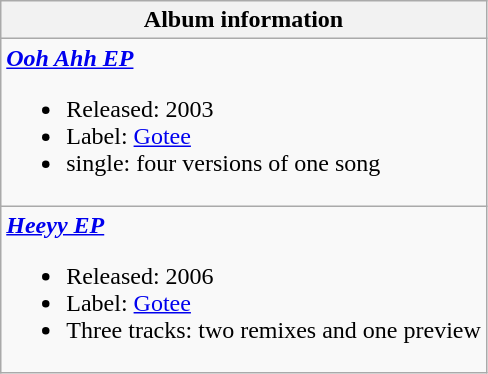<table class="wikitable">
<tr>
<th align="left">Album information</th>
</tr>
<tr>
<td align="left"><strong><em><a href='#'>Ooh Ahh EP</a></em></strong><br><ul><li>Released: 2003</li><li>Label: <a href='#'>Gotee</a></li><li>single: four versions of one song</li></ul></td>
</tr>
<tr>
<td align="left"><strong><em><a href='#'>Heeyy EP</a></em></strong><br><ul><li>Released: 2006</li><li>Label: <a href='#'>Gotee</a></li><li>Three tracks: two remixes and one preview</li></ul></td>
</tr>
</table>
